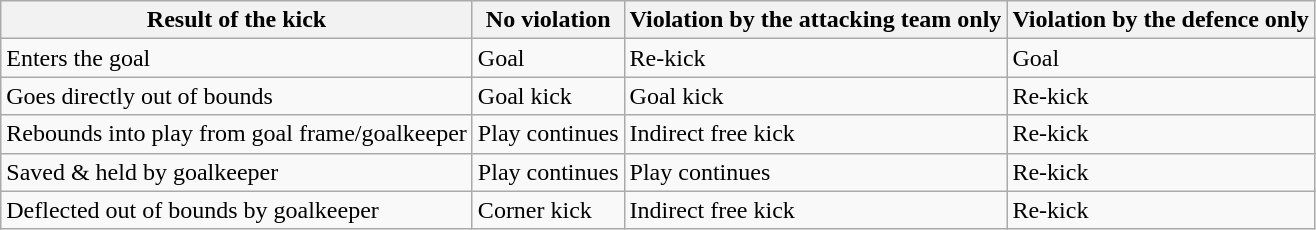<table class="wikitable">
<tr>
<th>Result of the kick</th>
<th>No violation</th>
<th>Violation by the attacking team only</th>
<th>Violation by the defence only</th>
</tr>
<tr>
<td>Enters the goal</td>
<td>Goal</td>
<td>Re-kick</td>
<td>Goal</td>
</tr>
<tr>
<td>Goes directly out of bounds</td>
<td>Goal kick</td>
<td>Goal kick</td>
<td>Re-kick</td>
</tr>
<tr>
<td>Rebounds into play from goal frame/goalkeeper</td>
<td>Play continues</td>
<td>Indirect free kick</td>
<td>Re-kick</td>
</tr>
<tr>
<td>Saved & held by goalkeeper</td>
<td>Play continues</td>
<td>Play continues</td>
<td>Re-kick</td>
</tr>
<tr>
<td>Deflected out of bounds by goalkeeper</td>
<td>Corner kick</td>
<td>Indirect free kick</td>
<td>Re-kick</td>
</tr>
</table>
